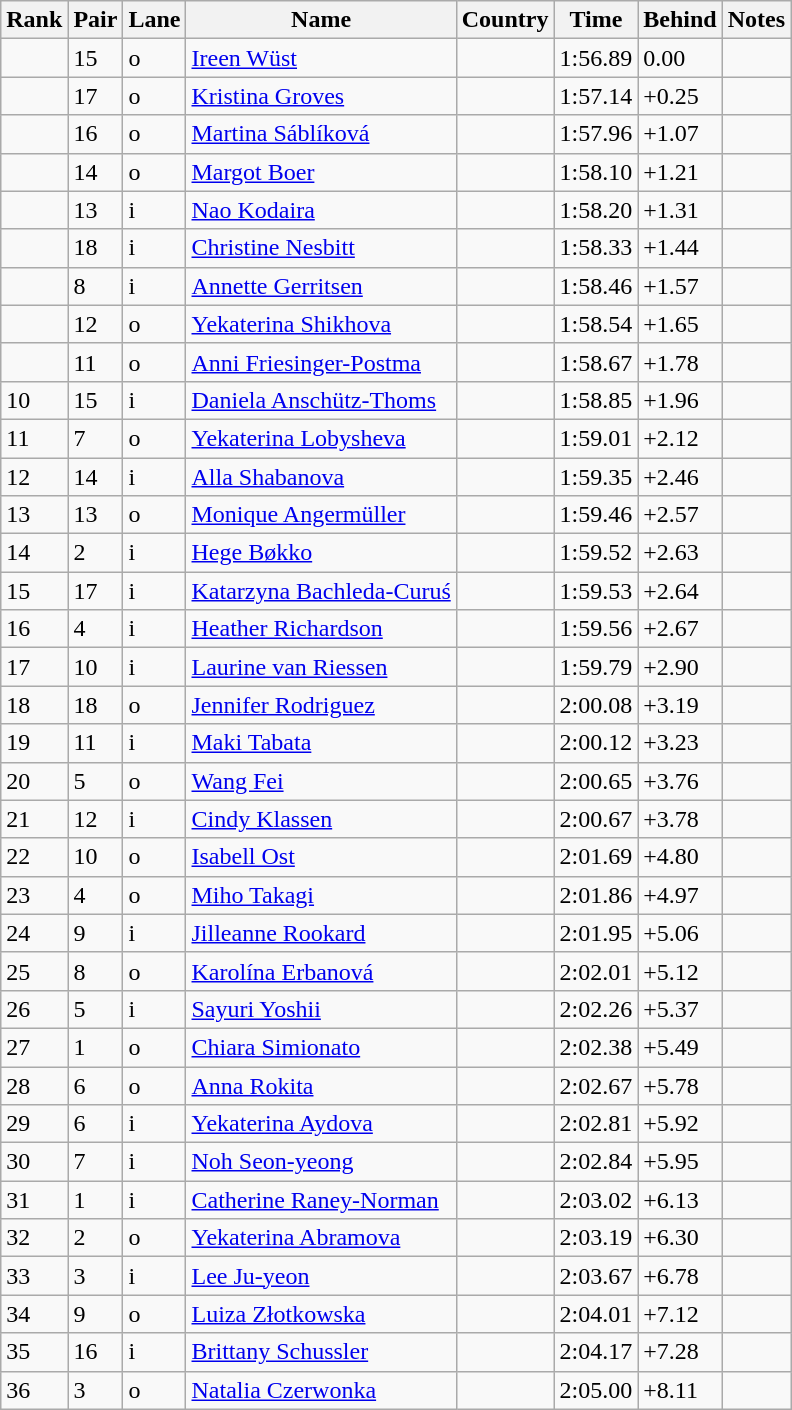<table class="wikitable sortable" style="text-align:left" style="text-align:center">
<tr>
<th>Rank</th>
<th>Pair</th>
<th>Lane</th>
<th>Name</th>
<th>Country</th>
<th>Time</th>
<th>Behind</th>
<th>Notes</th>
</tr>
<tr>
<td></td>
<td>15</td>
<td>o</td>
<td align="left"><a href='#'>Ireen Wüst</a></td>
<td align="left"></td>
<td>1:56.89</td>
<td>0.00</td>
<td></td>
</tr>
<tr>
<td></td>
<td>17</td>
<td>o</td>
<td align="left"><a href='#'>Kristina Groves</a></td>
<td align="left"></td>
<td>1:57.14</td>
<td>+0.25</td>
<td></td>
</tr>
<tr>
<td></td>
<td>16</td>
<td>o</td>
<td align="left"><a href='#'>Martina Sáblíková</a></td>
<td align="left"></td>
<td>1:57.96</td>
<td>+1.07</td>
<td></td>
</tr>
<tr>
<td></td>
<td>14</td>
<td>o</td>
<td align="left"><a href='#'>Margot Boer</a></td>
<td align="left"></td>
<td>1:58.10</td>
<td>+1.21</td>
<td></td>
</tr>
<tr>
<td></td>
<td>13</td>
<td>i</td>
<td align="left"><a href='#'>Nao Kodaira</a></td>
<td align="left"></td>
<td>1:58.20</td>
<td>+1.31</td>
<td></td>
</tr>
<tr>
<td></td>
<td>18</td>
<td>i</td>
<td align="left"><a href='#'>Christine Nesbitt</a></td>
<td align="left"></td>
<td>1:58.33</td>
<td>+1.44</td>
<td></td>
</tr>
<tr>
<td></td>
<td>8</td>
<td>i</td>
<td align="left"><a href='#'>Annette Gerritsen</a></td>
<td align="left"></td>
<td>1:58.46</td>
<td>+1.57</td>
<td></td>
</tr>
<tr>
<td></td>
<td>12</td>
<td>o</td>
<td align="left"><a href='#'>Yekaterina Shikhova</a></td>
<td align="left"></td>
<td>1:58.54</td>
<td>+1.65</td>
<td></td>
</tr>
<tr>
<td></td>
<td>11</td>
<td>o</td>
<td align="left"><a href='#'>Anni Friesinger-Postma</a></td>
<td align="left"></td>
<td>1:58.67</td>
<td>+1.78</td>
<td></td>
</tr>
<tr>
<td>10</td>
<td>15</td>
<td>i</td>
<td align="left"><a href='#'>Daniela Anschütz-Thoms</a></td>
<td align="left"></td>
<td>1:58.85</td>
<td>+1.96</td>
<td></td>
</tr>
<tr>
<td>11</td>
<td>7</td>
<td>o</td>
<td align="left"><a href='#'>Yekaterina Lobysheva</a></td>
<td align="left"></td>
<td>1:59.01</td>
<td>+2.12</td>
<td></td>
</tr>
<tr>
<td>12</td>
<td>14</td>
<td>i</td>
<td align="left"><a href='#'>Alla Shabanova</a></td>
<td align="left"></td>
<td>1:59.35</td>
<td>+2.46</td>
<td></td>
</tr>
<tr>
<td>13</td>
<td>13</td>
<td>o</td>
<td align="left"><a href='#'>Monique Angermüller</a></td>
<td align="left"></td>
<td>1:59.46</td>
<td>+2.57</td>
<td></td>
</tr>
<tr>
<td>14</td>
<td>2</td>
<td>i</td>
<td align="left"><a href='#'>Hege Bøkko</a></td>
<td align="left"></td>
<td>1:59.52</td>
<td>+2.63</td>
<td></td>
</tr>
<tr>
<td>15</td>
<td>17</td>
<td>i</td>
<td align="left"><a href='#'>Katarzyna Bachleda-Curuś</a></td>
<td align="left"></td>
<td>1:59.53</td>
<td>+2.64</td>
<td></td>
</tr>
<tr>
<td>16</td>
<td>4</td>
<td>i</td>
<td align="left"><a href='#'>Heather Richardson</a></td>
<td align="left"></td>
<td>1:59.56</td>
<td>+2.67</td>
<td></td>
</tr>
<tr>
<td>17</td>
<td>10</td>
<td>i</td>
<td align="left"><a href='#'>Laurine van Riessen</a></td>
<td align="left"></td>
<td>1:59.79</td>
<td>+2.90</td>
<td></td>
</tr>
<tr>
<td>18</td>
<td>18</td>
<td>o</td>
<td align="left"><a href='#'>Jennifer Rodriguez</a></td>
<td align="left"></td>
<td>2:00.08</td>
<td>+3.19</td>
<td></td>
</tr>
<tr>
<td>19</td>
<td>11</td>
<td>i</td>
<td align="left"><a href='#'>Maki Tabata</a></td>
<td align="left"></td>
<td>2:00.12</td>
<td>+3.23</td>
<td></td>
</tr>
<tr>
<td>20</td>
<td>5</td>
<td>o</td>
<td align="left"><a href='#'>Wang Fei</a></td>
<td align="left"></td>
<td>2:00.65</td>
<td>+3.76</td>
<td></td>
</tr>
<tr>
<td>21</td>
<td>12</td>
<td>i</td>
<td align="left"><a href='#'>Cindy Klassen</a></td>
<td align="left"></td>
<td>2:00.67</td>
<td>+3.78</td>
<td></td>
</tr>
<tr>
<td>22</td>
<td>10</td>
<td>o</td>
<td align="left"><a href='#'>Isabell Ost</a></td>
<td align="left"></td>
<td>2:01.69</td>
<td>+4.80</td>
<td></td>
</tr>
<tr>
<td>23</td>
<td>4</td>
<td>o</td>
<td align="left"><a href='#'>Miho Takagi</a></td>
<td align="left"></td>
<td>2:01.86</td>
<td>+4.97</td>
<td></td>
</tr>
<tr>
<td>24</td>
<td>9</td>
<td>i</td>
<td align="left"><a href='#'>Jilleanne Rookard</a></td>
<td align="left"></td>
<td>2:01.95</td>
<td>+5.06</td>
<td></td>
</tr>
<tr>
<td>25</td>
<td>8</td>
<td>o</td>
<td align="left"><a href='#'>Karolína Erbanová</a></td>
<td align="left"></td>
<td>2:02.01</td>
<td>+5.12</td>
<td></td>
</tr>
<tr>
<td>26</td>
<td>5</td>
<td>i</td>
<td align="left"><a href='#'>Sayuri Yoshii</a></td>
<td align="left"></td>
<td>2:02.26</td>
<td>+5.37</td>
<td></td>
</tr>
<tr>
<td>27</td>
<td>1</td>
<td>o</td>
<td align="left"><a href='#'>Chiara Simionato</a></td>
<td align="left"></td>
<td>2:02.38</td>
<td>+5.49</td>
<td></td>
</tr>
<tr>
<td>28</td>
<td>6</td>
<td>o</td>
<td align="left"><a href='#'>Anna Rokita</a></td>
<td align="left"></td>
<td>2:02.67</td>
<td>+5.78</td>
<td></td>
</tr>
<tr>
<td>29</td>
<td>6</td>
<td>i</td>
<td align="left"><a href='#'>Yekaterina Aydova</a></td>
<td align="left"></td>
<td>2:02.81</td>
<td>+5.92</td>
<td></td>
</tr>
<tr>
<td>30</td>
<td>7</td>
<td>i</td>
<td align="left"><a href='#'>Noh Seon-yeong</a></td>
<td align="left"></td>
<td>2:02.84</td>
<td>+5.95</td>
<td></td>
</tr>
<tr>
<td>31</td>
<td>1</td>
<td>i</td>
<td align="left"><a href='#'>Catherine Raney-Norman</a></td>
<td align="left"></td>
<td>2:03.02</td>
<td>+6.13</td>
<td></td>
</tr>
<tr>
<td>32</td>
<td>2</td>
<td>o</td>
<td align="left"><a href='#'>Yekaterina Abramova</a></td>
<td align="left"></td>
<td>2:03.19</td>
<td>+6.30</td>
<td></td>
</tr>
<tr>
<td>33</td>
<td>3</td>
<td>i</td>
<td align="left"><a href='#'>Lee Ju-yeon</a></td>
<td align="left"></td>
<td>2:03.67</td>
<td>+6.78</td>
<td></td>
</tr>
<tr>
<td>34</td>
<td>9</td>
<td>o</td>
<td align="left"><a href='#'>Luiza Złotkowska</a></td>
<td align="left"></td>
<td>2:04.01</td>
<td>+7.12</td>
<td></td>
</tr>
<tr>
<td>35</td>
<td>16</td>
<td>i</td>
<td align="left"><a href='#'>Brittany Schussler</a></td>
<td align="left"></td>
<td>2:04.17</td>
<td>+7.28</td>
<td></td>
</tr>
<tr>
<td>36</td>
<td>3</td>
<td>o</td>
<td align="left"><a href='#'>Natalia Czerwonka</a></td>
<td align="left"></td>
<td>2:05.00</td>
<td>+8.11</td>
<td></td>
</tr>
</table>
